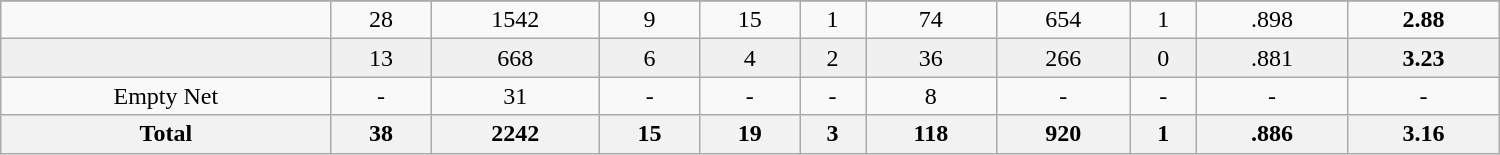<table class="wikitable sortable" width ="1000">
<tr align="center">
</tr>
<tr align="center" bgcolor="">
<td></td>
<td>28</td>
<td>1542</td>
<td>9</td>
<td>15</td>
<td>1</td>
<td>74</td>
<td>654</td>
<td>1</td>
<td>.898</td>
<td><strong>2.88</strong></td>
</tr>
<tr align="center" bgcolor="f0f0f0">
<td></td>
<td>13</td>
<td>668</td>
<td>6</td>
<td>4</td>
<td>2</td>
<td>36</td>
<td>266</td>
<td>0</td>
<td>.881</td>
<td><strong>3.23</strong></td>
</tr>
<tr align="center" bgcolor="">
<td>Empty Net</td>
<td>-</td>
<td>31</td>
<td>-</td>
<td>-</td>
<td>-</td>
<td>8</td>
<td>-</td>
<td>-</td>
<td>-</td>
<td>-</td>
</tr>
<tr>
<th>Total</th>
<th>38</th>
<th>2242</th>
<th>15</th>
<th>19</th>
<th>3</th>
<th>118</th>
<th>920</th>
<th>1</th>
<th>.886</th>
<th>3.16</th>
</tr>
</table>
